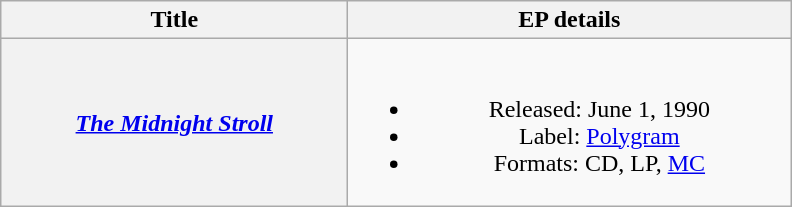<table class="wikitable plainrowheaders" style="text-align:center;">
<tr>
<th scope="col" style="width:14em;">Title</th>
<th scope="col" style="width:18em;">EP details</th>
</tr>
<tr>
<th scope="row"><em><a href='#'>The Midnight Stroll</a></em></th>
<td><br><ul><li>Released: June 1, 1990</li><li>Label: <a href='#'>Polygram</a></li><li>Formats: CD, LP, <a href='#'>MC</a></li></ul></td>
</tr>
</table>
